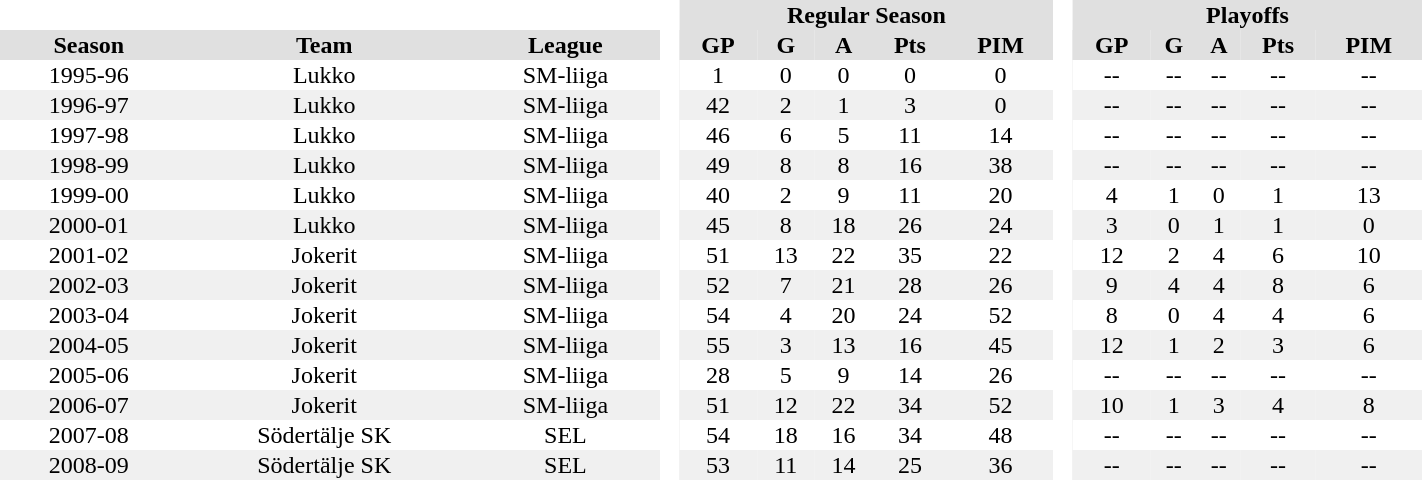<table BORDER="0" CELLPADDING="1" CELLSPACING="0" width="75%" style="text-align:center">
<tr bgcolor="#e0e0e0">
<th colspan="3" bgcolor="#ffffff"> </th>
<th rowspan="99" bgcolor="#ffffff"> </th>
<th colspan="5">Regular Season</th>
<th rowspan="99" bgcolor="#ffffff"> </th>
<th colspan="5">Playoffs</th>
</tr>
<tr bgcolor="#e0e0e0">
<th>Season</th>
<th>Team</th>
<th>League</th>
<th>GP</th>
<th>G</th>
<th>A</th>
<th>Pts</th>
<th>PIM</th>
<th>GP</th>
<th>G</th>
<th>A</th>
<th>Pts</th>
<th>PIM</th>
</tr>
<tr ALIGN="center">
<td>1995-96</td>
<td>Lukko</td>
<td>SM-liiga</td>
<td>1</td>
<td>0</td>
<td>0</td>
<td>0</td>
<td>0</td>
<td>--</td>
<td>--</td>
<td>--</td>
<td>--</td>
<td>--</td>
</tr>
<tr ALIGN="center" bgcolor="#f0f0f0">
<td>1996-97</td>
<td>Lukko</td>
<td>SM-liiga</td>
<td>42</td>
<td>2</td>
<td>1</td>
<td>3</td>
<td>0</td>
<td>--</td>
<td>--</td>
<td>--</td>
<td>--</td>
<td>--</td>
</tr>
<tr ALIGN="center">
<td>1997-98</td>
<td>Lukko</td>
<td>SM-liiga</td>
<td>46</td>
<td>6</td>
<td>5</td>
<td>11</td>
<td>14</td>
<td>--</td>
<td>--</td>
<td>--</td>
<td>--</td>
<td>--</td>
</tr>
<tr ALIGN="center" bgcolor="#f0f0f0">
<td>1998-99</td>
<td>Lukko</td>
<td>SM-liiga</td>
<td>49</td>
<td>8</td>
<td>8</td>
<td>16</td>
<td>38</td>
<td>--</td>
<td>--</td>
<td>--</td>
<td>--</td>
<td>--</td>
</tr>
<tr ALIGN="center">
<td>1999-00</td>
<td>Lukko</td>
<td>SM-liiga</td>
<td>40</td>
<td>2</td>
<td>9</td>
<td>11</td>
<td>20</td>
<td>4</td>
<td>1</td>
<td>0</td>
<td>1</td>
<td>13</td>
</tr>
<tr ALIGN="center" bgcolor="#f0f0f0">
<td>2000-01</td>
<td>Lukko</td>
<td>SM-liiga</td>
<td>45</td>
<td>8</td>
<td>18</td>
<td>26</td>
<td>24</td>
<td>3</td>
<td>0</td>
<td>1</td>
<td>1</td>
<td>0</td>
</tr>
<tr ALIGN="center">
<td>2001-02</td>
<td>Jokerit</td>
<td>SM-liiga</td>
<td>51</td>
<td>13</td>
<td>22</td>
<td>35</td>
<td>22</td>
<td>12</td>
<td>2</td>
<td>4</td>
<td>6</td>
<td>10</td>
</tr>
<tr ALIGN="center" bgcolor="#f0f0f0">
<td>2002-03</td>
<td>Jokerit</td>
<td>SM-liiga</td>
<td>52</td>
<td>7</td>
<td>21</td>
<td>28</td>
<td>26</td>
<td>9</td>
<td>4</td>
<td>4</td>
<td>8</td>
<td>6</td>
</tr>
<tr ALIGN="center">
<td>2003-04</td>
<td>Jokerit</td>
<td>SM-liiga</td>
<td>54</td>
<td>4</td>
<td>20</td>
<td>24</td>
<td>52</td>
<td>8</td>
<td>0</td>
<td>4</td>
<td>4</td>
<td>6</td>
</tr>
<tr ALIGN="center" bgcolor="#f0f0f0">
<td>2004-05</td>
<td>Jokerit</td>
<td>SM-liiga</td>
<td>55</td>
<td>3</td>
<td>13</td>
<td>16</td>
<td>45</td>
<td>12</td>
<td>1</td>
<td>2</td>
<td>3</td>
<td>6</td>
</tr>
<tr ALIGN="center">
<td>2005-06</td>
<td>Jokerit</td>
<td>SM-liiga</td>
<td>28</td>
<td>5</td>
<td>9</td>
<td>14</td>
<td>26</td>
<td>--</td>
<td>--</td>
<td>--</td>
<td>--</td>
<td>--</td>
</tr>
<tr ALIGN="center" bgcolor="#f0f0f0">
<td>2006-07</td>
<td>Jokerit</td>
<td>SM-liiga</td>
<td>51</td>
<td>12</td>
<td>22</td>
<td>34</td>
<td>52</td>
<td>10</td>
<td>1</td>
<td>3</td>
<td>4</td>
<td>8</td>
</tr>
<tr ALIGN="center">
<td>2007-08</td>
<td>Södertälje SK</td>
<td>SEL</td>
<td>54</td>
<td>18</td>
<td>16</td>
<td>34</td>
<td>48</td>
<td>--</td>
<td>--</td>
<td>--</td>
<td>--</td>
<td>--</td>
</tr>
<tr ALIGN="center" bgcolor="#f0f0f0">
<td>2008-09</td>
<td>Södertälje SK</td>
<td>SEL</td>
<td>53</td>
<td>11</td>
<td>14</td>
<td>25</td>
<td>36</td>
<td>--</td>
<td>--</td>
<td>--</td>
<td>--</td>
<td>--</td>
</tr>
</table>
